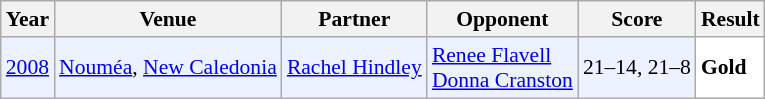<table class="sortable wikitable" style="font-size: 90%;">
<tr>
<th>Year</th>
<th>Venue</th>
<th>Partner</th>
<th>Opponent</th>
<th>Score</th>
<th>Result</th>
</tr>
<tr style="background:#ECF2FF">
<td align="center"><a href='#'>2008</a></td>
<td align="left"><a href='#'>Nouméa</a>, <a href='#'>New Caledonia</a></td>
<td align="left"> <a href='#'>Rachel Hindley</a></td>
<td align="left"> <a href='#'>Renee Flavell</a><br> <a href='#'>Donna Cranston</a></td>
<td align="left">21–14, 21–8</td>
<td style="text-align:left; background:white"> <strong>Gold</strong></td>
</tr>
</table>
